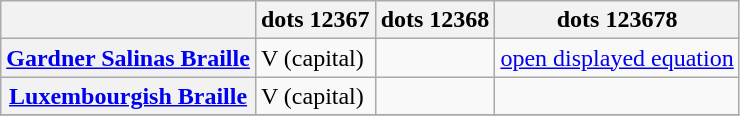<table class="wikitable">
<tr>
<th></th>
<th>dots 12367</th>
<th>dots 12368</th>
<th>dots 123678</th>
</tr>
<tr>
<th align=left><a href='#'>Gardner Salinas Braille</a></th>
<td>V (capital)</td>
<td></td>
<td><a href='#'>open displayed equation</a></td>
</tr>
<tr>
<th align=left><a href='#'>Luxembourgish Braille</a></th>
<td>V (capital)</td>
<td></td>
<td></td>
</tr>
<tr>
</tr>
</table>
